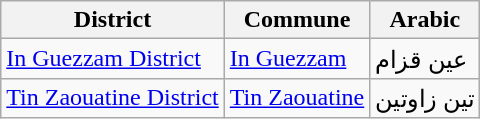<table class="wikitable sortable">
<tr>
<th>District</th>
<th>Commune</th>
<th>Arabic</th>
</tr>
<tr>
<td><a href='#'>In Guezzam District</a></td>
<td><a href='#'>In Guezzam</a></td>
<td>عين قزام</td>
</tr>
<tr>
<td><a href='#'>Tin Zaouatine District</a></td>
<td><a href='#'>Tin Zaouatine</a></td>
<td>تين زاوتين</td>
</tr>
</table>
